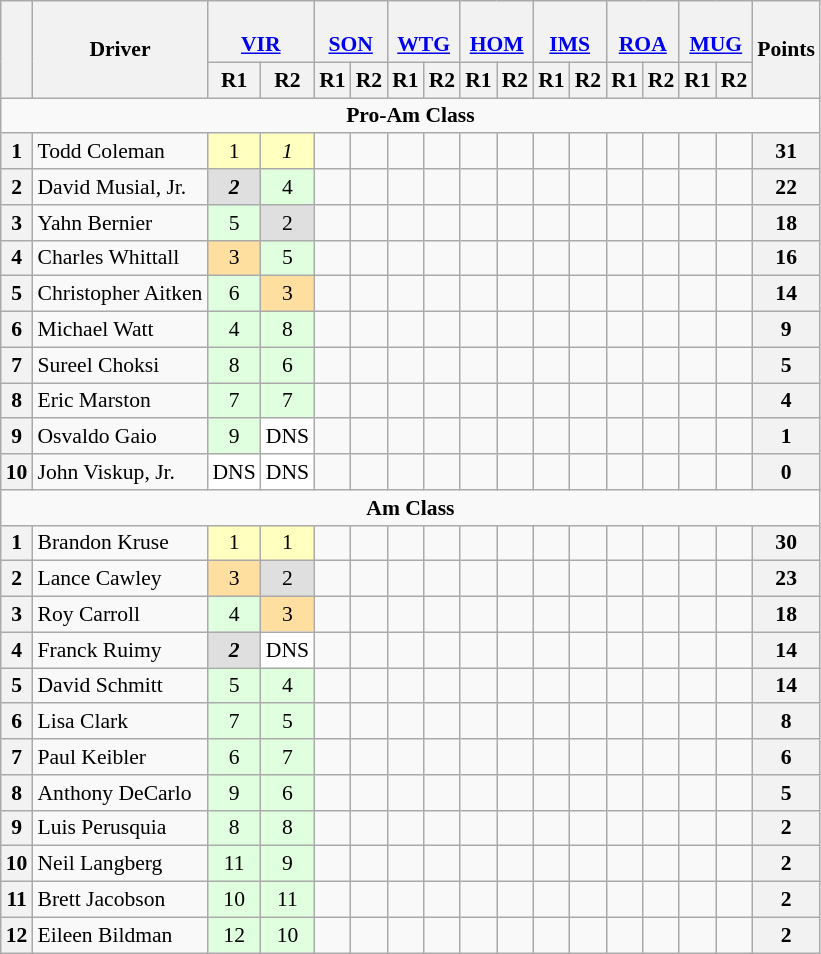<table class="wikitable" style="font-size:90%; text-align:center">
<tr style="background:#f9f9f9" valign="top">
<th rowspan=2 valign="middle"></th>
<th rowspan=2 valign="middle">Driver</th>
<th colspan=2><br><a href='#'>VIR</a></th>
<th colspan=2><br><a href='#'>SON</a></th>
<th colspan=2><br><a href='#'>WTG</a></th>
<th colspan=2><br><a href='#'>HOM</a></th>
<th colspan=2><br><a href='#'>IMS</a></th>
<th colspan=2><br><a href='#'>ROA</a></th>
<th colspan=2><br><a href='#'>MUG</a></th>
<th rowspan=2 valign="middle">Points</th>
</tr>
<tr>
<th>R1</th>
<th>R2</th>
<th>R1</th>
<th>R2</th>
<th>R1</th>
<th>R2</th>
<th>R1</th>
<th>R2</th>
<th>R1</th>
<th>R2</th>
<th>R1</th>
<th>R2</th>
<th>R1</th>
<th>R2</th>
</tr>
<tr>
<td colspan=17 align=center><strong>Pro-Am Class</strong></td>
</tr>
<tr>
<th>1</th>
<td align=left> Todd Coleman</td>
<td style="background:#ffffbf;">1</td>
<td style="background:#ffffbf;"><em>1</em></td>
<td></td>
<td></td>
<td></td>
<td></td>
<td></td>
<td></td>
<td></td>
<td></td>
<td></td>
<td></td>
<td></td>
<td></td>
<th>31</th>
</tr>
<tr>
<th>2</th>
<td align=left> David Musial, Jr.</td>
<td style="background:#dfdfdf;"><strong> <em>2</em> </strong></td>
<td style="background:#dfffdf;">4</td>
<td></td>
<td></td>
<td></td>
<td></td>
<td></td>
<td></td>
<td></td>
<td></td>
<td></td>
<td></td>
<td></td>
<td></td>
<th>22</th>
</tr>
<tr>
<th>3</th>
<td align=left> Yahn Bernier</td>
<td style="background:#dfffdf;">5</td>
<td style="background:#dfdfdf;">2</td>
<td></td>
<td></td>
<td></td>
<td></td>
<td></td>
<td></td>
<td></td>
<td></td>
<td></td>
<td></td>
<td></td>
<td></td>
<th>18</th>
</tr>
<tr>
<th>4</th>
<td align=left> Charles Whittall</td>
<td style="background:#ffdf9f;">3</td>
<td style="background:#dfffdf;">5</td>
<td></td>
<td></td>
<td></td>
<td></td>
<td></td>
<td></td>
<td></td>
<td></td>
<td></td>
<td></td>
<td></td>
<td></td>
<th>16</th>
</tr>
<tr>
<th>5</th>
<td align=left> Christopher Aitken</td>
<td style="background:#dfffdf;">6</td>
<td style="background:#ffdf9f;">3</td>
<td></td>
<td></td>
<td></td>
<td></td>
<td></td>
<td></td>
<td></td>
<td></td>
<td></td>
<td></td>
<td></td>
<td></td>
<th>14</th>
</tr>
<tr>
<th>6</th>
<td align=left> Michael Watt</td>
<td style="background:#dfffdf;">4</td>
<td style="background:#dfffdf;">8</td>
<td></td>
<td></td>
<td></td>
<td></td>
<td></td>
<td></td>
<td></td>
<td></td>
<td></td>
<td></td>
<td></td>
<td></td>
<th>9</th>
</tr>
<tr>
<th>7</th>
<td align=left> Sureel Choksi</td>
<td style="background:#dfffdf;">8</td>
<td style="background:#dfffdf;">6</td>
<td></td>
<td></td>
<td></td>
<td></td>
<td></td>
<td></td>
<td></td>
<td></td>
<td></td>
<td></td>
<td></td>
<td></td>
<th>5</th>
</tr>
<tr>
<th>8</th>
<td align=left> Eric Marston</td>
<td style="background:#dfffdf;">7</td>
<td style="background:#dfffdf;">7</td>
<td></td>
<td></td>
<td></td>
<td></td>
<td></td>
<td></td>
<td></td>
<td></td>
<td></td>
<td></td>
<td></td>
<td></td>
<th>4</th>
</tr>
<tr>
<th>9</th>
<td align=left> Osvaldo Gaio</td>
<td style="background:#dfffdf;">9</td>
<td style="background:#ffffff;">DNS</td>
<td></td>
<td></td>
<td></td>
<td></td>
<td></td>
<td></td>
<td></td>
<td></td>
<td></td>
<td></td>
<td></td>
<td></td>
<th>1</th>
</tr>
<tr>
<th>10</th>
<td align=left> John Viskup, Jr.</td>
<td style="background:#ffffff;">DNS</td>
<td style="background:#ffffff;">DNS</td>
<td></td>
<td></td>
<td></td>
<td></td>
<td></td>
<td></td>
<td></td>
<td></td>
<td></td>
<td></td>
<td></td>
<td></td>
<th>0</th>
</tr>
<tr>
<td colspan=17 align=center><strong>Am Class</strong></td>
</tr>
<tr>
<th>1</th>
<td align=left> Brandon Kruse</td>
<td style="background:#ffffbf;">1</td>
<td style="background:#ffffbf;">1</td>
<td></td>
<td></td>
<td></td>
<td></td>
<td></td>
<td></td>
<td></td>
<td></td>
<td></td>
<td></td>
<td></td>
<td></td>
<th>30</th>
</tr>
<tr>
<th>2</th>
<td align=left> Lance Cawley</td>
<td style="background:#ffdf9f;">3</td>
<td style="background:#dfdfdf;">2</td>
<td></td>
<td></td>
<td></td>
<td></td>
<td></td>
<td></td>
<td></td>
<td></td>
<td></td>
<td></td>
<td></td>
<td></td>
<th>23</th>
</tr>
<tr>
<th>3</th>
<td align=left> Roy Carroll</td>
<td style="background:#dfffdf;">4</td>
<td style="background:#ffdf9f;">3</td>
<td></td>
<td></td>
<td></td>
<td></td>
<td></td>
<td></td>
<td></td>
<td></td>
<td></td>
<td></td>
<td></td>
<td></td>
<th>18</th>
</tr>
<tr>
<th>4</th>
<td align=left> Franck Ruimy</td>
<td style="background:#dfdfdf;"><strong> <em>2</em> </strong></td>
<td style="background:#ffffff;">DNS</td>
<td></td>
<td></td>
<td></td>
<td></td>
<td></td>
<td></td>
<td></td>
<td></td>
<td></td>
<td></td>
<td></td>
<td></td>
<th>14</th>
</tr>
<tr>
<th>5</th>
<td align=left> David Schmitt</td>
<td style="background:#dfffdf;">5</td>
<td style="background:#dfffdf;">4</td>
<td></td>
<td></td>
<td></td>
<td></td>
<td></td>
<td></td>
<td></td>
<td></td>
<td></td>
<td></td>
<td></td>
<td></td>
<th>14</th>
</tr>
<tr>
<th>6</th>
<td align=left> Lisa Clark</td>
<td style="background:#dfffdf;">7</td>
<td style="background:#dfffdf;">5</td>
<td></td>
<td></td>
<td></td>
<td></td>
<td></td>
<td></td>
<td></td>
<td></td>
<td></td>
<td></td>
<td></td>
<td></td>
<th>8</th>
</tr>
<tr>
<th>7</th>
<td align=left> Paul Keibler</td>
<td style="background:#dfffdf;">6</td>
<td style="background:#dfffdf;">7</td>
<td></td>
<td></td>
<td></td>
<td></td>
<td></td>
<td></td>
<td></td>
<td></td>
<td></td>
<td></td>
<td></td>
<td></td>
<th>6</th>
</tr>
<tr>
<th>8</th>
<td align=left> Anthony DeCarlo</td>
<td style="background:#dfffdf;">9</td>
<td style="background:#dfffdf;">6</td>
<td></td>
<td></td>
<td></td>
<td></td>
<td></td>
<td></td>
<td></td>
<td></td>
<td></td>
<td></td>
<td></td>
<td></td>
<th>5</th>
</tr>
<tr>
<th>9</th>
<td align=left> Luis Perusquia</td>
<td style="background:#dfffdf;">8</td>
<td style="background:#dfffdf;">8</td>
<td></td>
<td></td>
<td></td>
<td></td>
<td></td>
<td></td>
<td></td>
<td></td>
<td></td>
<td></td>
<td></td>
<td></td>
<th>2</th>
</tr>
<tr>
<th>10</th>
<td align=left> Neil Langberg</td>
<td style="background:#dfffdf;">11</td>
<td style="background:#dfffdf;">9</td>
<td></td>
<td></td>
<td></td>
<td></td>
<td></td>
<td></td>
<td></td>
<td></td>
<td></td>
<td></td>
<td></td>
<td></td>
<th>2</th>
</tr>
<tr>
<th>11</th>
<td align=left> Brett Jacobson</td>
<td style="background:#dfffdf;">10</td>
<td style="background:#dfffdf;">11</td>
<td></td>
<td></td>
<td></td>
<td></td>
<td></td>
<td></td>
<td></td>
<td></td>
<td></td>
<td></td>
<td></td>
<td></td>
<th>2</th>
</tr>
<tr>
<th>12</th>
<td align=left> Eileen Bildman</td>
<td style="background:#dfffdf;">12</td>
<td style="background:#dfffdf;">10</td>
<td></td>
<td></td>
<td></td>
<td></td>
<td></td>
<td></td>
<td></td>
<td></td>
<td></td>
<td></td>
<td></td>
<td></td>
<th>2</th>
</tr>
</table>
